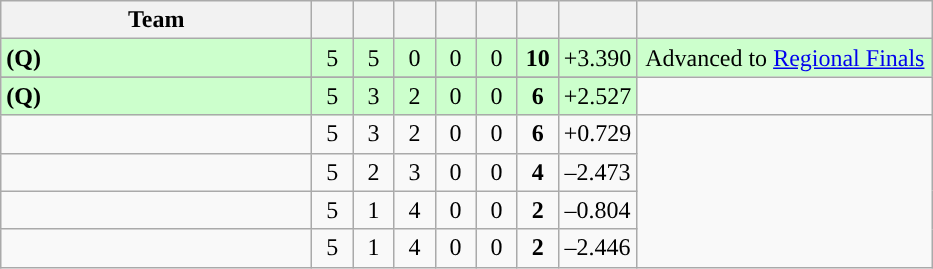<table class="wikitable" style="text-align:center">
<tr>
<th width=200>Team</th>
<th width=20></th>
<th width=20></th>
<th width=20></th>
<th width=20></th>
<th width=20></th>
<th width=20></th>
<th width=45></th>
<th width=190></th>
</tr>
<tr style="background:#cfc">
<td align="left"> <strong>(Q)</strong></td>
<td>5</td>
<td>5</td>
<td>0</td>
<td>0</td>
<td>0</td>
<td><strong>10</strong></td>
<td>+3.390</td>
<td rowspan=2>Advanced to <a href='#'>Regional Finals</a></td>
</tr>
<tr>
</tr>
<tr style="background:#cfc">
<td align="left"> <strong>(Q)</strong></td>
<td>5</td>
<td>3</td>
<td>2</td>
<td>0</td>
<td>0</td>
<td><strong>6</strong></td>
<td>+2.527</td>
</tr>
<tr>
<td align="left"></td>
<td>5</td>
<td>3</td>
<td>2</td>
<td>0</td>
<td>0</td>
<td><strong>6</strong></td>
<td>+0.729</td>
<td rowspan=4></td>
</tr>
<tr>
<td align="left"></td>
<td>5</td>
<td>2</td>
<td>3</td>
<td>0</td>
<td>0</td>
<td><strong>4</strong></td>
<td>–2.473</td>
</tr>
<tr>
<td align="left"></td>
<td>5</td>
<td>1</td>
<td>4</td>
<td>0</td>
<td>0</td>
<td><strong>2</strong></td>
<td>–0.804</td>
</tr>
<tr>
<td align="left"></td>
<td>5</td>
<td>1</td>
<td>4</td>
<td>0</td>
<td>0</td>
<td><strong>2</strong></td>
<td>–2.446</td>
</tr>
</table>
